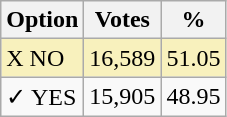<table class="wikitable">
<tr>
<th>Option</th>
<th>Votes</th>
<th>%</th>
</tr>
<tr>
<td style=background:#f8f1bd>X NO</td>
<td style=background:#f8f1bd>16,589</td>
<td style=background:#f8f1bd>51.05</td>
</tr>
<tr>
<td>✓ YES</td>
<td>15,905</td>
<td>48.95</td>
</tr>
</table>
